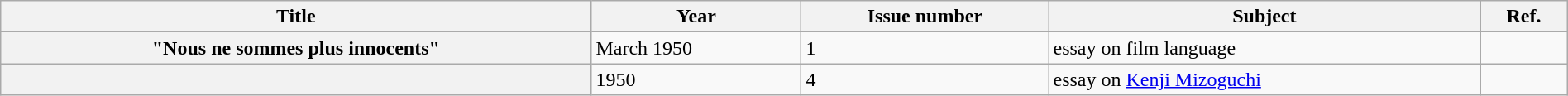<table class="wikitable plainrowheaders sortable" style="width:100%;">
<tr>
<th scope="col">Title</th>
<th scope="col">Year</th>
<th scope="col">Issue number</th>
<th scope="col">Subject</th>
<th scope="col" class="unsortable">Ref.</th>
</tr>
<tr>
<th scope="row">"Nous ne sommes plus innocents"</th>
<td>March 1950</td>
<td>1</td>
<td>essay on film language</td>
<td></td>
</tr>
<tr>
<th scope="row"></th>
<td>1950</td>
<td>4</td>
<td>essay on <a href='#'>Kenji Mizoguchi</a></td>
<td></td>
</tr>
</table>
